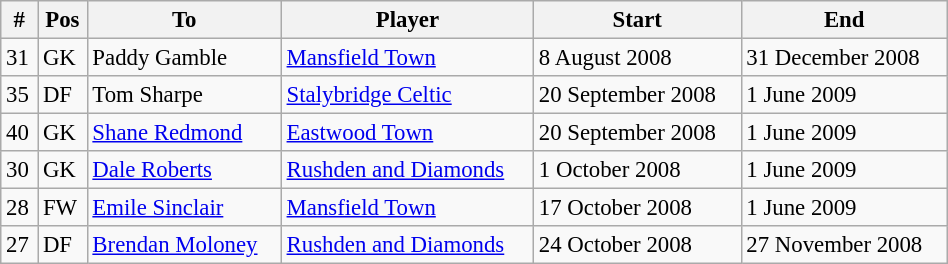<table width=50% class="wikitable" style="text-align:center; font-size:95%; text-align:left">
<tr>
<th>#</th>
<th>Pos</th>
<th>To</th>
<th>Player</th>
<th>Start</th>
<th>End</th>
</tr>
<tr>
<td>31</td>
<td>GK</td>
<td> Paddy Gamble</td>
<td> <a href='#'>Mansfield Town</a></td>
<td>8 August 2008</td>
<td>31 December 2008</td>
</tr>
<tr>
<td>35</td>
<td>DF</td>
<td> Tom Sharpe</td>
<td> <a href='#'>Stalybridge Celtic</a></td>
<td>20 September 2008</td>
<td>1 June 2009</td>
</tr>
<tr>
<td>40</td>
<td>GK</td>
<td> <a href='#'>Shane Redmond</a></td>
<td> <a href='#'>Eastwood Town</a></td>
<td>20 September 2008</td>
<td>1 June 2009</td>
</tr>
<tr>
<td>30</td>
<td>GK</td>
<td> <a href='#'>Dale Roberts</a></td>
<td> <a href='#'>Rushden and Diamonds</a></td>
<td>1 October 2008</td>
<td>1 June 2009</td>
</tr>
<tr>
<td>28</td>
<td>FW</td>
<td> <a href='#'>Emile Sinclair</a></td>
<td> <a href='#'>Mansfield Town</a></td>
<td>17 October 2008</td>
<td>1 June 2009</td>
</tr>
<tr>
<td>27</td>
<td>DF</td>
<td> <a href='#'>Brendan Moloney</a></td>
<td> <a href='#'>Rushden and Diamonds</a></td>
<td>24 October 2008</td>
<td>27 November 2008</td>
</tr>
</table>
